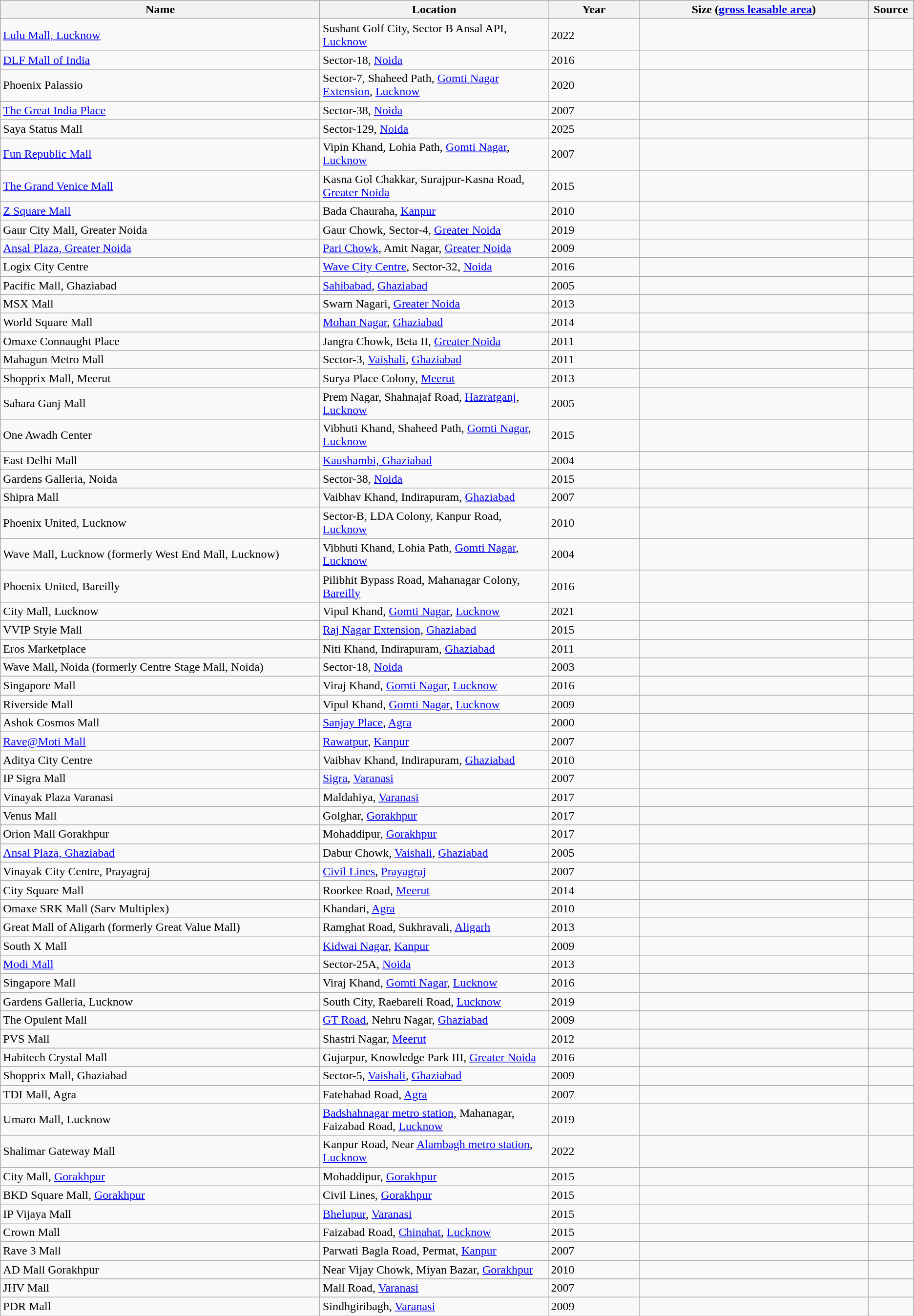<table class="wikitable sortable">
<tr>
<th style="width:35%;">Name</th>
<th style="width:25%;">Location</th>
<th style="width:10%;">Year</th>
<th style="width:25%;">Size (<a href='#'>gross leasable area</a>)</th>
<th style="width:5%;">Source</th>
</tr>
<tr>
<td><a href='#'>Lulu Mall, Lucknow</a></td>
<td>Sushant Golf City, Sector B Ansal API, <a href='#'>Lucknow</a></td>
<td>2022</td>
<td></td>
<td></td>
</tr>
<tr>
<td><a href='#'>DLF Mall of India</a></td>
<td>Sector-18, <a href='#'>Noida</a></td>
<td>2016</td>
<td></td>
<td></td>
</tr>
<tr>
<td>Phoenix Palassio</td>
<td>Sector-7, Shaheed Path, <a href='#'>Gomti Nagar Extension</a>, <a href='#'>Lucknow</a></td>
<td>2020</td>
<td></td>
<td></td>
</tr>
<tr>
<td><a href='#'>The Great India Place</a></td>
<td>Sector-38, <a href='#'>Noida</a></td>
<td>2007</td>
<td></td>
<td></td>
</tr>
<tr>
<td>Saya Status Mall</td>
<td>Sector-129, <a href='#'>Noida</a></td>
<td>2025</td>
<td></td>
<td></td>
</tr>
<tr>
<td><a href='#'>Fun Republic Mall</a></td>
<td>Vipin Khand, Lohia Path, <a href='#'>Gomti Nagar</a>, <a href='#'>Lucknow</a></td>
<td>2007</td>
<td></td>
<td></td>
</tr>
<tr>
<td><a href='#'>The Grand Venice Mall</a></td>
<td>Kasna Gol Chakkar, Surajpur-Kasna Road, <a href='#'>Greater Noida</a></td>
<td>2015</td>
<td></td>
<td></td>
</tr>
<tr>
<td><a href='#'>Z Square Mall</a></td>
<td>Bada Chauraha, <a href='#'>Kanpur</a></td>
<td>2010</td>
<td></td>
<td></td>
</tr>
<tr>
<td>Gaur City Mall, Greater Noida</td>
<td>Gaur Chowk, Sector-4, <a href='#'>Greater Noida</a></td>
<td>2019</td>
<td></td>
<td></td>
</tr>
<tr>
<td><a href='#'>Ansal Plaza, Greater Noida</a></td>
<td><a href='#'>Pari Chowk</a>, Amit Nagar, <a href='#'>Greater Noida</a></td>
<td>2009</td>
<td></td>
<td></td>
</tr>
<tr>
<td>Logix City Centre</td>
<td><a href='#'>Wave City Centre</a>, Sector-32, <a href='#'>Noida</a></td>
<td>2016</td>
<td></td>
<td></td>
</tr>
<tr>
<td>Pacific Mall, Ghaziabad</td>
<td><a href='#'>Sahibabad</a>, <a href='#'>Ghaziabad</a></td>
<td>2005</td>
<td></td>
<td></td>
</tr>
<tr>
<td>MSX Mall</td>
<td>Swarn Nagari, <a href='#'>Greater Noida</a></td>
<td>2013</td>
<td></td>
<td></td>
</tr>
<tr>
<td>World Square Mall</td>
<td><a href='#'>Mohan Nagar</a>, <a href='#'>Ghaziabad</a></td>
<td>2014</td>
<td></td>
<td></td>
</tr>
<tr>
<td>Omaxe Connaught Place</td>
<td>Jangra Chowk, Beta II, <a href='#'>Greater Noida</a></td>
<td>2011</td>
<td></td>
<td></td>
</tr>
<tr>
<td>Mahagun Metro Mall</td>
<td>Sector-3, <a href='#'>Vaishali</a>, <a href='#'>Ghaziabad</a></td>
<td>2011</td>
<td></td>
<td></td>
</tr>
<tr>
<td>Shopprix Mall, Meerut</td>
<td>Surya Place Colony, <a href='#'>Meerut</a></td>
<td>2013</td>
<td></td>
<td></td>
</tr>
<tr>
<td>Sahara Ganj Mall</td>
<td>Prem Nagar, Shahnajaf Road, <a href='#'>Hazratganj</a>, <a href='#'>Lucknow</a></td>
<td>2005</td>
<td></td>
<td></td>
</tr>
<tr>
<td>One Awadh Center</td>
<td>Vibhuti Khand, Shaheed Path, <a href='#'>Gomti Nagar</a>, <a href='#'>Lucknow</a></td>
<td>2015</td>
<td></td>
<td></td>
</tr>
<tr>
<td>East Delhi Mall</td>
<td><a href='#'>Kaushambi, Ghaziabad</a></td>
<td>2004</td>
<td></td>
<td></td>
</tr>
<tr>
<td>Gardens Galleria, Noida</td>
<td>Sector-38, <a href='#'>Noida</a></td>
<td>2015</td>
<td></td>
<td></td>
</tr>
<tr>
<td>Shipra Mall</td>
<td>Vaibhav Khand, Indirapuram, <a href='#'>Ghaziabad</a></td>
<td>2007</td>
<td></td>
<td></td>
</tr>
<tr>
<td>Phoenix United, Lucknow</td>
<td>Sector-B, LDA Colony, Kanpur Road, <a href='#'>Lucknow</a></td>
<td>2010</td>
<td></td>
<td></td>
</tr>
<tr>
<td>Wave Mall, Lucknow (formerly West End Mall, Lucknow)</td>
<td>Vibhuti Khand, Lohia Path, <a href='#'>Gomti Nagar</a>, <a href='#'>Lucknow</a></td>
<td>2004</td>
<td></td>
<td></td>
</tr>
<tr>
<td>Phoenix United, Bareilly</td>
<td>Pilibhit Bypass Road, Mahanagar Colony, <a href='#'>Bareilly</a></td>
<td>2016</td>
<td></td>
<td></td>
</tr>
<tr>
<td>City Mall, Lucknow</td>
<td>Vipul Khand, <a href='#'>Gomti Nagar</a>, <a href='#'>Lucknow</a></td>
<td>2021</td>
<td></td>
<td></td>
</tr>
<tr>
<td>VVIP Style Mall</td>
<td><a href='#'>Raj Nagar Extension</a>, <a href='#'>Ghaziabad</a></td>
<td>2015</td>
<td></td>
<td></td>
</tr>
<tr>
<td>Eros Marketplace</td>
<td>Niti Khand, Indirapuram, <a href='#'>Ghaziabad</a></td>
<td>2011</td>
<td></td>
<td></td>
</tr>
<tr>
<td>Wave Mall, Noida (formerly Centre Stage Mall, Noida)</td>
<td>Sector-18, <a href='#'>Noida</a></td>
<td>2003</td>
<td></td>
<td></td>
</tr>
<tr>
<td>Singapore Mall</td>
<td>Viraj Khand, <a href='#'>Gomti Nagar</a>, <a href='#'>Lucknow</a></td>
<td>2016</td>
<td></td>
<td></td>
</tr>
<tr>
<td>Riverside Mall</td>
<td>Vipul Khand, <a href='#'>Gomti Nagar</a>, <a href='#'>Lucknow</a></td>
<td>2009</td>
<td></td>
<td></td>
</tr>
<tr>
<td>Ashok Cosmos Mall</td>
<td><a href='#'>Sanjay Place</a>, <a href='#'>Agra</a></td>
<td>2000</td>
<td></td>
<td></td>
</tr>
<tr>
<td><a href='#'>Rave@Moti Mall</a></td>
<td><a href='#'>Rawatpur</a>, <a href='#'>Kanpur</a></td>
<td>2007</td>
<td></td>
<td></td>
</tr>
<tr>
<td>Aditya City Centre</td>
<td>Vaibhav Khand, Indirapuram, <a href='#'>Ghaziabad</a></td>
<td>2010</td>
<td></td>
<td></td>
</tr>
<tr>
<td>IP Sigra Mall</td>
<td><a href='#'>Sigra</a>, <a href='#'>Varanasi</a></td>
<td>2007</td>
<td></td>
<td></td>
</tr>
<tr>
<td>Vinayak Plaza Varanasi</td>
<td>Maldahiya, <a href='#'>Varanasi</a></td>
<td>2017</td>
<td></td>
<td></td>
</tr>
<tr>
<td>Venus Mall</td>
<td>Golghar, <a href='#'>Gorakhpur</a></td>
<td>2017</td>
<td></td>
<td></td>
</tr>
<tr>
<td>Orion Mall Gorakhpur</td>
<td>Mohaddipur, <a href='#'>Gorakhpur</a></td>
<td>2017</td>
<td></td>
<td></td>
</tr>
<tr>
<td><a href='#'>Ansal Plaza, Ghaziabad</a></td>
<td>Dabur Chowk, <a href='#'>Vaishali</a>, <a href='#'>Ghaziabad</a></td>
<td>2005</td>
<td></td>
<td></td>
</tr>
<tr>
<td>Vinayak City Centre, Prayagraj</td>
<td><a href='#'>Civil Lines</a>, <a href='#'>Prayagraj</a></td>
<td>2007</td>
<td></td>
<td></td>
</tr>
<tr>
<td>City Square Mall</td>
<td>Roorkee Road, <a href='#'>Meerut</a></td>
<td>2014</td>
<td></td>
<td></td>
</tr>
<tr>
<td>Omaxe SRK Mall (Sarv Multiplex)</td>
<td>Khandari, <a href='#'>Agra</a></td>
<td>2010</td>
<td></td>
<td></td>
</tr>
<tr>
<td>Great Mall of Aligarh (formerly Great Value Mall)</td>
<td>Ramghat Road, Sukhravali, <a href='#'>Aligarh</a></td>
<td>2013</td>
<td></td>
<td></td>
</tr>
<tr>
<td>South X Mall</td>
<td><a href='#'>Kidwai Nagar</a>, <a href='#'>Kanpur</a></td>
<td>2009</td>
<td></td>
<td></td>
</tr>
<tr>
<td><a href='#'>Modi Mall</a></td>
<td>Sector-25A, <a href='#'>Noida</a></td>
<td>2013</td>
<td></td>
<td></td>
</tr>
<tr>
<td>Singapore Mall</td>
<td>Viraj Khand, <a href='#'>Gomti Nagar</a>, <a href='#'>Lucknow</a></td>
<td>2016</td>
<td></td>
<td></td>
</tr>
<tr>
<td>Gardens Galleria, Lucknow</td>
<td>South City, Raebareli Road, <a href='#'>Lucknow</a></td>
<td>2019</td>
<td></td>
<td></td>
</tr>
<tr>
<td>The Opulent Mall</td>
<td><a href='#'>GT Road</a>, Nehru Nagar, <a href='#'>Ghaziabad</a></td>
<td>2009</td>
<td></td>
<td></td>
</tr>
<tr>
<td>PVS Mall</td>
<td>Shastri Nagar, <a href='#'>Meerut</a></td>
<td>2012</td>
<td></td>
<td></td>
</tr>
<tr>
<td>Habitech Crystal Mall</td>
<td>Gujarpur, Knowledge Park III, <a href='#'>Greater Noida</a></td>
<td>2016</td>
<td></td>
<td></td>
</tr>
<tr>
<td>Shopprix Mall, Ghaziabad</td>
<td>Sector-5, <a href='#'>Vaishali</a>, <a href='#'>Ghaziabad</a></td>
<td>2009</td>
<td></td>
<td></td>
</tr>
<tr>
<td>TDI Mall, Agra</td>
<td>Fatehabad Road, <a href='#'>Agra</a></td>
<td>2007</td>
<td></td>
<td></td>
</tr>
<tr>
<td>Umaro Mall, Lucknow</td>
<td><a href='#'>Badshahnagar metro station</a>, Mahanagar, Faizabad Road, <a href='#'>Lucknow</a></td>
<td>2019</td>
<td></td>
<td></td>
</tr>
<tr>
<td>Shalimar Gateway Mall</td>
<td>Kanpur Road, Near <a href='#'>Alambagh metro station</a>, <a href='#'>Lucknow</a></td>
<td>2022</td>
<td></td>
<td></td>
</tr>
<tr>
<td>City Mall, <a href='#'>Gorakhpur</a></td>
<td>Mohaddipur, <a href='#'>Gorakhpur</a></td>
<td>2015</td>
<td></td>
<td></td>
</tr>
<tr>
<td>BKD Square Mall, <a href='#'>Gorakhpur</a></td>
<td>Civil Lines, <a href='#'>Gorakhpur</a></td>
<td>2015</td>
<td></td>
<td></td>
</tr>
<tr>
<td>IP Vijaya Mall</td>
<td><a href='#'>Bhelupur</a>, <a href='#'>Varanasi</a></td>
<td>2015</td>
<td></td>
<td></td>
</tr>
<tr>
<td>Crown Mall</td>
<td>Faizabad Road, <a href='#'>Chinahat</a>, <a href='#'>Lucknow</a></td>
<td>2015</td>
<td></td>
<td></td>
</tr>
<tr>
<td>Rave 3 Mall</td>
<td>Parwati Bagla Road, Permat, <a href='#'>Kanpur</a></td>
<td>2007</td>
<td></td>
<td></td>
</tr>
<tr>
<td>AD Mall Gorakhpur</td>
<td>Near Vijay Chowk, Miyan Bazar, <a href='#'>Gorakhpur</a></td>
<td>2010</td>
<td></td>
<td></td>
</tr>
<tr>
<td>JHV Mall</td>
<td>Mall Road, <a href='#'>Varanasi</a></td>
<td>2007</td>
<td></td>
<td></td>
</tr>
<tr>
<td>PDR Mall</td>
<td>Sindhgiribagh, <a href='#'>Varanasi</a></td>
<td>2009</td>
<td></td>
<td></td>
</tr>
</table>
